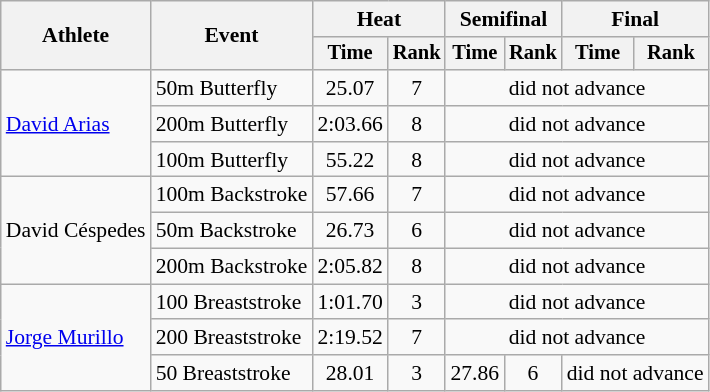<table class=wikitable style="font-size:90%">
<tr>
<th rowspan="2">Athlete</th>
<th rowspan="2">Event</th>
<th colspan="2">Heat</th>
<th colspan="2">Semifinal</th>
<th colspan="2">Final</th>
</tr>
<tr style="font-size:95%">
<th>Time</th>
<th>Rank</th>
<th>Time</th>
<th>Rank</th>
<th>Time</th>
<th>Rank</th>
</tr>
<tr align=center>
<td align=left rowspan=3><a href='#'>David Arias</a></td>
<td align=left>50m Butterfly</td>
<td>25.07</td>
<td>7</td>
<td colspan=4>did not advance</td>
</tr>
<tr align=center>
<td align=left>200m Butterfly</td>
<td>2:03.66</td>
<td>8</td>
<td colspan=4>did not advance</td>
</tr>
<tr align=center>
<td align=left>100m Butterfly</td>
<td>55.22</td>
<td>8</td>
<td colspan=4>did not advance</td>
</tr>
<tr align=center>
<td align=left rowspan=3>David Céspedes</td>
<td align=left>100m Backstroke</td>
<td>57.66</td>
<td>7</td>
<td colspan=4>did not advance</td>
</tr>
<tr align=center>
<td align=left>50m Backstroke</td>
<td>26.73</td>
<td>6</td>
<td colspan=4>did not advance</td>
</tr>
<tr align=center>
<td align=left>200m Backstroke</td>
<td>2:05.82</td>
<td>8</td>
<td colspan=4>did not advance</td>
</tr>
<tr align=center>
<td align=left rowspan=3><a href='#'>Jorge Murillo</a></td>
<td align=left>100 Breaststroke</td>
<td>1:01.70</td>
<td>3</td>
<td colspan=4>did not advance</td>
</tr>
<tr align=center>
<td align=left>200 Breaststroke</td>
<td>2:19.52</td>
<td>7</td>
<td colspan=4>did not advance</td>
</tr>
<tr align=center>
<td align=left>50 Breaststroke</td>
<td>28.01</td>
<td>3</td>
<td>27.86</td>
<td>6</td>
<td colspan=2>did not advance</td>
</tr>
</table>
